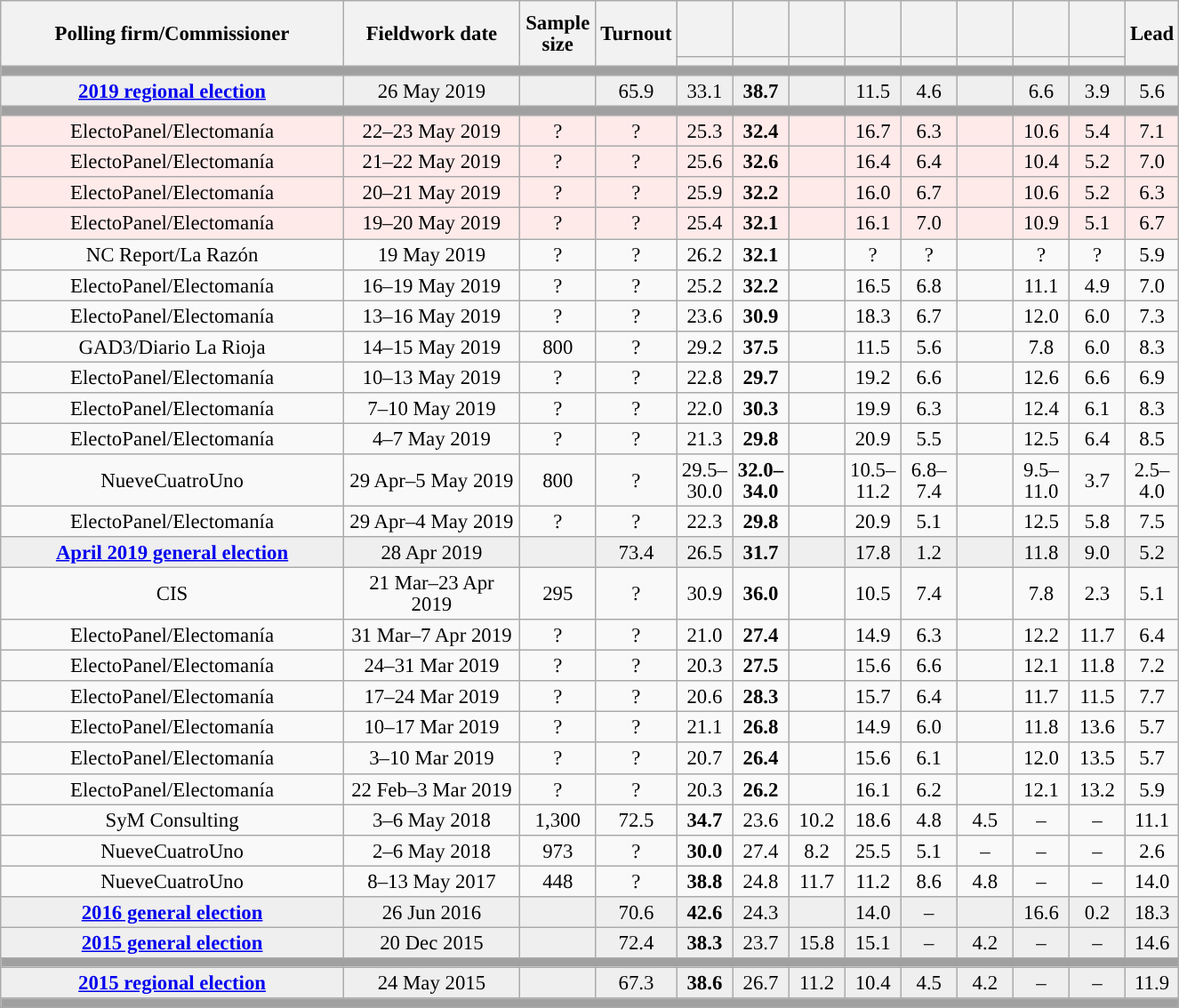<table class="wikitable collapsible collapsed" style="text-align:center; font-size:95%; line-height:16px;">
<tr style="height:42px;">
<th style="width:250px;" rowspan="2">Polling firm/Commissioner</th>
<th style="width:125px;" rowspan="2">Fieldwork date</th>
<th style="width:50px;" rowspan="2">Sample size</th>
<th style="width:45px;" rowspan="2">Turnout</th>
<th style="width:35px;"></th>
<th style="width:35px;"></th>
<th style="width:35px;"></th>
<th style="width:35px;"></th>
<th style="width:35px;"></th>
<th style="width:35px;"></th>
<th style="width:35px;"></th>
<th style="width:35px;"></th>
<th style="width:30px;" rowspan="2">Lead</th>
</tr>
<tr>
<th style="color:inherit;background:"></th>
<th style="color:inherit;background:"></th>
<th style="color:inherit;background:"></th>
<th style="color:inherit;background:"></th>
<th style="color:inherit;background:"></th>
<th style="color:inherit;background:"></th>
<th style="color:inherit;background:"></th>
<th style="color:inherit;background:"></th>
</tr>
<tr>
<td colspan="13" style="background:#A0A0A0"></td>
</tr>
<tr style="background:#EFEFEF;">
<td><strong><a href='#'>2019 regional election</a></strong></td>
<td>26 May 2019</td>
<td></td>
<td>65.9</td>
<td>33.1<br></td>
<td><strong>38.7</strong><br></td>
<td></td>
<td>11.5<br></td>
<td>4.6<br></td>
<td></td>
<td>6.6<br></td>
<td>3.9<br></td>
<td style="background:">5.6</td>
</tr>
<tr>
<td colspan="13" style="background:#A0A0A0"></td>
</tr>
<tr style="background:#FFEAEA;">
<td>ElectoPanel/Electomanía</td>
<td>22–23 May 2019</td>
<td>?</td>
<td>?</td>
<td>25.3<br></td>
<td><strong>32.4</strong><br></td>
<td></td>
<td>16.7<br></td>
<td>6.3<br></td>
<td></td>
<td>10.6<br></td>
<td>5.4<br></td>
<td style="background:">7.1</td>
</tr>
<tr style="background:#FFEAEA;">
<td>ElectoPanel/Electomanía</td>
<td>21–22 May 2019</td>
<td>?</td>
<td>?</td>
<td>25.6<br></td>
<td><strong>32.6</strong><br></td>
<td></td>
<td>16.4<br></td>
<td>6.4<br></td>
<td></td>
<td>10.4<br></td>
<td>5.2<br></td>
<td style="background:">7.0</td>
</tr>
<tr style="background:#FFEAEA;">
<td>ElectoPanel/Electomanía</td>
<td>20–21 May 2019</td>
<td>?</td>
<td>?</td>
<td>25.9<br></td>
<td><strong>32.2</strong><br></td>
<td></td>
<td>16.0<br></td>
<td>6.7<br></td>
<td></td>
<td>10.6<br></td>
<td>5.2<br></td>
<td style="background:">6.3</td>
</tr>
<tr style="background:#FFEAEA;">
<td>ElectoPanel/Electomanía</td>
<td>19–20 May 2019</td>
<td>?</td>
<td>?</td>
<td>25.4<br></td>
<td><strong>32.1</strong><br></td>
<td></td>
<td>16.1<br></td>
<td>7.0<br></td>
<td></td>
<td>10.9<br></td>
<td>5.1<br></td>
<td style="background:">6.7</td>
</tr>
<tr>
<td>NC Report/La Razón</td>
<td>19 May 2019</td>
<td>?</td>
<td>?</td>
<td>26.2<br></td>
<td><strong>32.1</strong><br></td>
<td></td>
<td>?<br></td>
<td>?<br></td>
<td></td>
<td>?<br></td>
<td>?<br></td>
<td style="background:">5.9</td>
</tr>
<tr>
<td>ElectoPanel/Electomanía</td>
<td>16–19 May 2019</td>
<td>?</td>
<td>?</td>
<td>25.2<br></td>
<td><strong>32.2</strong><br></td>
<td></td>
<td>16.5<br></td>
<td>6.8<br></td>
<td></td>
<td>11.1<br></td>
<td>4.9<br></td>
<td style="background:">7.0</td>
</tr>
<tr>
<td>ElectoPanel/Electomanía</td>
<td>13–16 May 2019</td>
<td>?</td>
<td>?</td>
<td>23.6<br></td>
<td><strong>30.9</strong><br></td>
<td></td>
<td>18.3<br></td>
<td>6.7<br></td>
<td></td>
<td>12.0<br></td>
<td>6.0<br></td>
<td style="background:">7.3</td>
</tr>
<tr>
<td>GAD3/Diario La Rioja</td>
<td>14–15 May 2019</td>
<td>800</td>
<td>?</td>
<td>29.2<br></td>
<td><strong>37.5</strong><br></td>
<td></td>
<td>11.5<br></td>
<td>5.6<br></td>
<td></td>
<td>7.8<br></td>
<td>6.0<br></td>
<td style="background:">8.3</td>
</tr>
<tr>
<td>ElectoPanel/Electomanía</td>
<td>10–13 May 2019</td>
<td>?</td>
<td>?</td>
<td>22.8<br></td>
<td><strong>29.7</strong><br></td>
<td></td>
<td>19.2<br></td>
<td>6.6<br></td>
<td></td>
<td>12.6<br></td>
<td>6.6<br></td>
<td style="background:">6.9</td>
</tr>
<tr>
<td>ElectoPanel/Electomanía</td>
<td>7–10 May 2019</td>
<td>?</td>
<td>?</td>
<td>22.0<br></td>
<td><strong>30.3</strong><br></td>
<td></td>
<td>19.9<br></td>
<td>6.3<br></td>
<td></td>
<td>12.4<br></td>
<td>6.1<br></td>
<td style="background:">8.3</td>
</tr>
<tr>
<td>ElectoPanel/Electomanía</td>
<td>4–7 May 2019</td>
<td>?</td>
<td>?</td>
<td>21.3<br></td>
<td><strong>29.8</strong><br></td>
<td></td>
<td>20.9<br></td>
<td>5.5<br></td>
<td></td>
<td>12.5<br></td>
<td>6.4<br></td>
<td style="background:">8.5</td>
</tr>
<tr>
<td>NueveCuatroUno</td>
<td>29 Apr–5 May 2019</td>
<td>800</td>
<td>?</td>
<td>29.5–<br>30.0<br></td>
<td><strong>32.0–<br>34.0</strong><br></td>
<td></td>
<td>10.5–<br>11.2<br></td>
<td>6.8–<br>7.4<br></td>
<td></td>
<td>9.5–<br>11.0<br></td>
<td>3.7<br></td>
<td style="background:">2.5–<br>4.0</td>
</tr>
<tr>
<td>ElectoPanel/Electomanía</td>
<td>29 Apr–4 May 2019</td>
<td>?</td>
<td>?</td>
<td>22.3<br></td>
<td><strong>29.8</strong><br></td>
<td></td>
<td>20.9<br></td>
<td>5.1<br></td>
<td></td>
<td>12.5<br></td>
<td>5.8<br></td>
<td style="background:">7.5</td>
</tr>
<tr style="background:#EFEFEF;">
<td><strong><a href='#'>April 2019 general election</a></strong></td>
<td>28 Apr 2019</td>
<td></td>
<td>73.4</td>
<td>26.5<br></td>
<td><strong>31.7</strong><br></td>
<td></td>
<td>17.8<br></td>
<td>1.2<br></td>
<td></td>
<td>11.8<br></td>
<td>9.0<br></td>
<td style="background:">5.2</td>
</tr>
<tr>
<td>CIS</td>
<td>21 Mar–23 Apr 2019</td>
<td>295</td>
<td>?</td>
<td>30.9<br></td>
<td><strong>36.0</strong><br></td>
<td></td>
<td>10.5<br></td>
<td>7.4<br></td>
<td></td>
<td>7.8<br></td>
<td>2.3<br></td>
<td style="background:">5.1</td>
</tr>
<tr>
<td>ElectoPanel/Electomanía</td>
<td>31 Mar–7 Apr 2019</td>
<td>?</td>
<td>?</td>
<td>21.0<br></td>
<td><strong>27.4</strong><br></td>
<td></td>
<td>14.9<br></td>
<td>6.3<br></td>
<td></td>
<td>12.2<br></td>
<td>11.7<br></td>
<td style="background:">6.4</td>
</tr>
<tr>
<td>ElectoPanel/Electomanía</td>
<td>24–31 Mar 2019</td>
<td>?</td>
<td>?</td>
<td>20.3<br></td>
<td><strong>27.5</strong><br></td>
<td></td>
<td>15.6<br></td>
<td>6.6<br></td>
<td></td>
<td>12.1<br></td>
<td>11.8<br></td>
<td style="background:">7.2</td>
</tr>
<tr>
<td>ElectoPanel/Electomanía</td>
<td>17–24 Mar 2019</td>
<td>?</td>
<td>?</td>
<td>20.6<br></td>
<td><strong>28.3</strong><br></td>
<td></td>
<td>15.7<br></td>
<td>6.4<br></td>
<td></td>
<td>11.7<br></td>
<td>11.5<br></td>
<td style="background:">7.7</td>
</tr>
<tr>
<td>ElectoPanel/Electomanía</td>
<td>10–17 Mar 2019</td>
<td>?</td>
<td>?</td>
<td>21.1<br></td>
<td><strong>26.8</strong><br></td>
<td></td>
<td>14.9<br></td>
<td>6.0<br></td>
<td></td>
<td>11.8<br></td>
<td>13.6<br></td>
<td style="background:">5.7</td>
</tr>
<tr>
<td>ElectoPanel/Electomanía</td>
<td>3–10 Mar 2019</td>
<td>?</td>
<td>?</td>
<td>20.7<br></td>
<td><strong>26.4</strong><br></td>
<td></td>
<td>15.6<br></td>
<td>6.1<br></td>
<td></td>
<td>12.0<br></td>
<td>13.5<br></td>
<td style="background:">5.7</td>
</tr>
<tr>
<td>ElectoPanel/Electomanía</td>
<td>22 Feb–3 Mar 2019</td>
<td>?</td>
<td>?</td>
<td>20.3<br></td>
<td><strong>26.2</strong><br></td>
<td></td>
<td>16.1<br></td>
<td>6.2<br></td>
<td></td>
<td>12.1<br></td>
<td>13.2<br></td>
<td style="background:">5.9</td>
</tr>
<tr>
<td>SyM Consulting</td>
<td>3–6 May 2018</td>
<td>1,300</td>
<td>72.5</td>
<td><strong>34.7</strong><br></td>
<td>23.6<br></td>
<td>10.2<br></td>
<td>18.6<br></td>
<td>4.8<br></td>
<td>4.5<br></td>
<td>–</td>
<td>–</td>
<td style="background:">11.1</td>
</tr>
<tr>
<td>NueveCuatroUno</td>
<td>2–6 May 2018</td>
<td>973</td>
<td>?</td>
<td><strong>30.0</strong><br></td>
<td>27.4<br></td>
<td>8.2<br></td>
<td>25.5<br></td>
<td>5.1<br></td>
<td>–</td>
<td>–</td>
<td>–</td>
<td style="background:">2.6</td>
</tr>
<tr>
<td>NueveCuatroUno</td>
<td>8–13 May 2017</td>
<td>448</td>
<td>?</td>
<td><strong>38.8</strong><br></td>
<td>24.8<br></td>
<td>11.7<br></td>
<td>11.2<br></td>
<td>8.6<br></td>
<td>4.8<br></td>
<td>–</td>
<td>–</td>
<td style="background:">14.0</td>
</tr>
<tr style="background:#EFEFEF;">
<td><strong><a href='#'>2016 general election</a></strong></td>
<td>26 Jun 2016</td>
<td></td>
<td>70.6</td>
<td><strong>42.6</strong><br></td>
<td>24.3<br></td>
<td></td>
<td>14.0<br></td>
<td>–</td>
<td></td>
<td>16.6<br></td>
<td>0.2<br></td>
<td style="background:">18.3</td>
</tr>
<tr style="background:#EFEFEF;">
<td><strong><a href='#'>2015 general election</a></strong></td>
<td>20 Dec 2015</td>
<td></td>
<td>72.4</td>
<td><strong>38.3</strong><br></td>
<td>23.7<br></td>
<td>15.8<br></td>
<td>15.1<br></td>
<td>–</td>
<td>4.2<br></td>
<td>–</td>
<td>–</td>
<td style="background:">14.6</td>
</tr>
<tr>
<td colspan="13" style="background:#A0A0A0"></td>
</tr>
<tr style="background:#EFEFEF;">
<td><strong><a href='#'>2015 regional election</a></strong></td>
<td>24 May 2015</td>
<td></td>
<td>67.3</td>
<td><strong>38.6</strong><br></td>
<td>26.7<br></td>
<td>11.2<br></td>
<td>10.4<br></td>
<td>4.5<br></td>
<td>4.2<br></td>
<td>–</td>
<td>–</td>
<td style="background:">11.9</td>
</tr>
<tr>
<td colspan="13" style="background:#A0A0A0"></td>
</tr>
</table>
